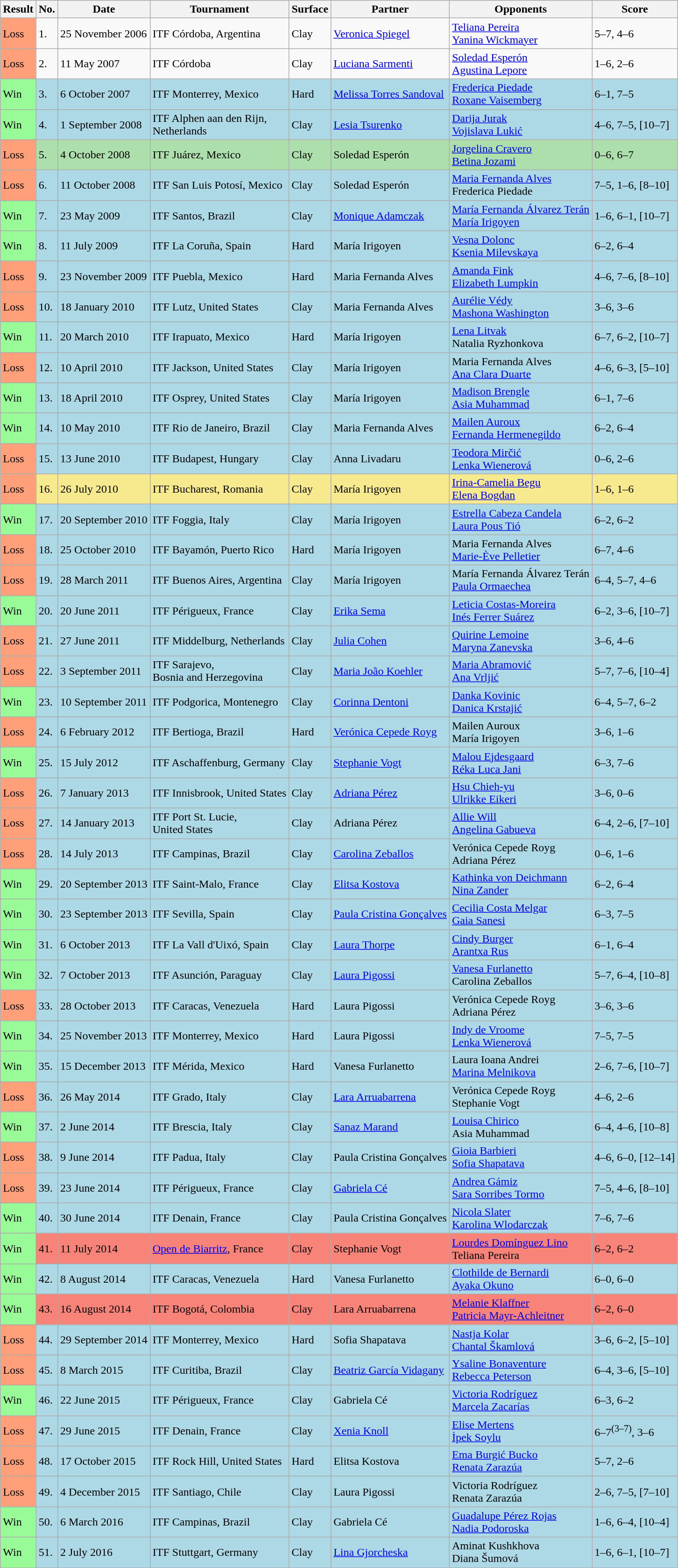<table class="sortable wikitable">
<tr>
<th>Result</th>
<th>No.</th>
<th>Date</th>
<th>Tournament</th>
<th>Surface</th>
<th>Partner</th>
<th>Opponents</th>
<th class="unsortable">Score</th>
</tr>
<tr>
<td style="background:#ffa07a;">Loss</td>
<td>1.</td>
<td>25 November 2006</td>
<td>ITF Córdoba, Argentina</td>
<td>Clay</td>
<td> <a href='#'>Veronica Spiegel</a></td>
<td> <a href='#'>Teliana Pereira</a><br> <a href='#'>Yanina Wickmayer</a></td>
<td>5–7, 4–6</td>
</tr>
<tr>
<td style="background:#ffa07a;">Loss</td>
<td>2.</td>
<td>11 May 2007</td>
<td>ITF Córdoba</td>
<td>Clay</td>
<td> <a href='#'>Luciana Sarmenti</a></td>
<td> <a href='#'>Soledad Esperón</a><br> <a href='#'>Agustina Lepore</a></td>
<td>1–6, 2–6</td>
</tr>
<tr style="background:lightblue;">
<td style="background:#98fb98;">Win</td>
<td>3.</td>
<td>6 October 2007</td>
<td>ITF Monterrey, Mexico</td>
<td>Hard</td>
<td> <a href='#'>Melissa Torres Sandoval</a></td>
<td> <a href='#'>Frederica Piedade</a><br> <a href='#'>Roxane Vaisemberg</a></td>
<td>6–1, 7–5</td>
</tr>
<tr style="background:lightblue;">
<td style="background:#98fb98;">Win</td>
<td>4.</td>
<td>1 September 2008</td>
<td>ITF Alphen aan den Rijn, <br>Netherlands</td>
<td>Clay</td>
<td> <a href='#'>Lesia Tsurenko</a></td>
<td> <a href='#'>Darija Jurak</a><br> <a href='#'>Vojislava Lukić</a></td>
<td>4–6, 7–5, [10–7]</td>
</tr>
<tr style="background:#addfad;">
<td style="background:#ffa07a;">Loss</td>
<td>5.</td>
<td>4 October 2008</td>
<td>ITF Juárez, Mexico</td>
<td>Clay</td>
<td> Soledad Esperón</td>
<td> <a href='#'>Jorgelina Cravero</a><br> <a href='#'>Betina Jozami</a></td>
<td>0–6, 6–7</td>
</tr>
<tr style="background:lightblue;">
<td style="background:#ffa07a;">Loss</td>
<td>6.</td>
<td>11 October 2008</td>
<td>ITF San Luis Potosí, Mexico</td>
<td>Clay</td>
<td> Soledad Esperón</td>
<td> <a href='#'>Maria Fernanda Alves</a><br> Frederica Piedade</td>
<td>7–5, 1–6, [8–10]</td>
</tr>
<tr style="background:lightblue;">
<td style="background:#98fb98;">Win</td>
<td>7.</td>
<td>23 May 2009</td>
<td>ITF Santos, Brazil</td>
<td>Clay</td>
<td> <a href='#'>Monique Adamczak</a></td>
<td> <a href='#'>María Fernanda Álvarez Terán</a><br> <a href='#'>María Irigoyen</a></td>
<td>1–6, 6–1, [10–7]</td>
</tr>
<tr style="background:lightblue;">
<td style="background:#98fb98;">Win</td>
<td>8.</td>
<td>11 July 2009</td>
<td>ITF La Coruña, Spain</td>
<td>Hard</td>
<td> María Irigoyen</td>
<td> <a href='#'>Vesna Dolonc</a><br> <a href='#'>Ksenia Milevskaya</a></td>
<td>6–2, 6–4</td>
</tr>
<tr style="background:lightblue;">
<td style="background:#ffa07a;">Loss</td>
<td>9.</td>
<td>23 November 2009</td>
<td>ITF Puebla, Mexico</td>
<td>Hard</td>
<td> Maria Fernanda Alves</td>
<td> <a href='#'>Amanda Fink</a><br> <a href='#'>Elizabeth Lumpkin</a></td>
<td>4–6, 7–6, [8–10]</td>
</tr>
<tr style="background:lightblue;">
<td style="background:#ffa07a;">Loss</td>
<td>10.</td>
<td>18 January 2010</td>
<td>ITF Lutz, United States</td>
<td>Clay</td>
<td> Maria Fernanda Alves</td>
<td> <a href='#'>Aurélie Védy</a><br> <a href='#'>Mashona Washington</a></td>
<td>3–6, 3–6</td>
</tr>
<tr style="background:lightblue;">
<td style="background:#98fb98;">Win</td>
<td>11.</td>
<td>20 March 2010</td>
<td>ITF Irapuato, Mexico</td>
<td>Hard</td>
<td> María Irigoyen</td>
<td> <a href='#'>Lena Litvak</a><br> Natalia Ryzhonkova</td>
<td>6–7, 6–2, [10–7]</td>
</tr>
<tr style="background:lightblue;">
<td style="background:#ffa07a;">Loss</td>
<td>12.</td>
<td>10 April 2010</td>
<td>ITF Jackson, United States</td>
<td>Clay</td>
<td> María Irigoyen</td>
<td> Maria Fernanda Alves<br> <a href='#'>Ana Clara Duarte</a></td>
<td>4–6, 6–3, [5–10]</td>
</tr>
<tr style="background:lightblue;">
<td style="background:#98fb98;">Win</td>
<td>13.</td>
<td>18 April 2010</td>
<td>ITF Osprey, United States</td>
<td>Clay</td>
<td> María Irigoyen</td>
<td> <a href='#'>Madison Brengle</a><br> <a href='#'>Asia Muhammad</a></td>
<td>6–1, 7–6</td>
</tr>
<tr style="background:lightblue;">
<td style="background:#98fb98;">Win</td>
<td>14.</td>
<td>10 May 2010</td>
<td>ITF Rio de Janeiro, Brazil</td>
<td>Clay</td>
<td> Maria Fernanda Alves</td>
<td> <a href='#'>Mailen Auroux</a><br> <a href='#'>Fernanda Hermenegildo</a></td>
<td>6–2, 6–4</td>
</tr>
<tr style="background:lightblue;">
<td style="background:#ffa07a;">Loss</td>
<td>15.</td>
<td>13 June 2010</td>
<td>ITF Budapest, Hungary</td>
<td>Clay</td>
<td> Anna Livadaru</td>
<td> <a href='#'>Teodora Mirčić</a><br> <a href='#'>Lenka Wienerová</a></td>
<td>0–6, 2–6</td>
</tr>
<tr style="background:#f7e98e;">
<td style="background:#ffa07a;">Loss</td>
<td>16.</td>
<td>26 July 2010</td>
<td>ITF Bucharest, Romania</td>
<td>Clay</td>
<td> María Irigoyen</td>
<td> <a href='#'>Irina-Camelia Begu</a><br> <a href='#'>Elena Bogdan</a></td>
<td>1–6, 1–6</td>
</tr>
<tr style="background:lightblue;">
<td style="background:#98fb98;">Win</td>
<td>17.</td>
<td>20 September 2010</td>
<td>ITF Foggia, Italy</td>
<td>Clay</td>
<td> María Irigoyen</td>
<td> <a href='#'>Estrella Cabeza Candela</a><br> <a href='#'>Laura Pous Tió</a></td>
<td>6–2, 6–2</td>
</tr>
<tr style="background:lightblue;">
<td style="background:#ffa07a;">Loss</td>
<td>18.</td>
<td>25 October 2010</td>
<td>ITF Bayamón, Puerto Rico</td>
<td>Hard</td>
<td> María Irigoyen</td>
<td> Maria Fernanda Alves<br> <a href='#'>Marie-Ève Pelletier</a></td>
<td>6–7, 4–6</td>
</tr>
<tr style="background:lightblue;">
<td style="background:#ffa07a;">Loss</td>
<td>19.</td>
<td>28 March 2011</td>
<td>ITF Buenos Aires, Argentina</td>
<td>Clay</td>
<td> María Irigoyen</td>
<td> María Fernanda Álvarez Terán<br> <a href='#'>Paula Ormaechea</a></td>
<td>6–4, 5–7, 4–6</td>
</tr>
<tr style="background:lightblue;">
<td style="background:#98fb98;">Win</td>
<td>20.</td>
<td>20 June 2011</td>
<td>ITF Périgueux, France</td>
<td>Clay</td>
<td> <a href='#'>Erika Sema</a></td>
<td> <a href='#'>Leticia Costas-Moreira</a><br> <a href='#'>Inés Ferrer Suárez</a></td>
<td>6–2, 3–6, [10–7]</td>
</tr>
<tr style="background:lightblue;">
<td style="background:#ffa07a;">Loss</td>
<td>21.</td>
<td>27 June 2011</td>
<td>ITF Middelburg, Netherlands</td>
<td>Clay</td>
<td> <a href='#'>Julia Cohen</a></td>
<td> <a href='#'>Quirine Lemoine</a><br> <a href='#'>Maryna Zanevska</a></td>
<td>3–6, 4–6</td>
</tr>
<tr style="background:lightblue;">
<td style="background:#ffa07a;">Loss</td>
<td>22.</td>
<td>3 September 2011</td>
<td>ITF Sarajevo, <br>Bosnia and Herzegovina</td>
<td>Clay</td>
<td> <a href='#'>Maria João Koehler</a></td>
<td> <a href='#'>Maria Abramović</a><br> <a href='#'>Ana Vrljić</a></td>
<td>5–7, 7–6, [10–4]</td>
</tr>
<tr style="background:lightblue;">
<td style="background:#98fb98;">Win</td>
<td>23.</td>
<td>10 September 2011</td>
<td>ITF Podgorica, Montenegro</td>
<td>Clay</td>
<td> <a href='#'>Corinna Dentoni</a></td>
<td> <a href='#'>Danka Kovinic</a><br> <a href='#'>Danica Krstajić</a></td>
<td>6–4, 5–7, 6–2</td>
</tr>
<tr style="background:lightblue;">
<td style="background:#ffa07a;">Loss</td>
<td>24.</td>
<td>6 February 2012</td>
<td>ITF Bertioga, Brazil</td>
<td>Hard</td>
<td> <a href='#'>Verónica Cepede Royg</a></td>
<td> Mailen Auroux<br> María Irigoyen</td>
<td>3–6, 1–6</td>
</tr>
<tr style="background:lightblue;">
<td style="background:#98fb98;">Win</td>
<td>25.</td>
<td>15 July 2012</td>
<td>ITF Aschaffenburg, Germany</td>
<td>Clay</td>
<td> <a href='#'>Stephanie Vogt</a></td>
<td> <a href='#'>Malou Ejdesgaard</a><br> <a href='#'>Réka Luca Jani</a></td>
<td>6–3, 7–6</td>
</tr>
<tr style="background:lightblue;">
<td style="background:#ffa07a;">Loss</td>
<td>26.</td>
<td>7 January 2013</td>
<td>ITF Innisbrook, United States</td>
<td>Clay</td>
<td> <a href='#'>Adriana Pérez</a></td>
<td> <a href='#'>Hsu Chieh-yu</a><br> <a href='#'>Ulrikke Eikeri</a></td>
<td>3–6, 0–6</td>
</tr>
<tr style="background:lightblue;">
<td style="background:#ffa07a;">Loss</td>
<td>27.</td>
<td>14 January 2013</td>
<td>ITF Port St. Lucie, <br>United States</td>
<td>Clay</td>
<td> Adriana Pérez</td>
<td> <a href='#'>Allie Will</a><br> <a href='#'>Angelina Gabueva</a></td>
<td>6–4, 2–6, [7–10]</td>
</tr>
<tr style="background:lightblue;">
<td style="background:#ffa07a;">Loss</td>
<td>28.</td>
<td>14 July 2013</td>
<td>ITF Campinas, Brazil</td>
<td>Clay</td>
<td> <a href='#'>Carolina Zeballos</a></td>
<td> Verónica Cepede Royg<br> Adriana Pérez</td>
<td>0–6, 1–6</td>
</tr>
<tr style="background:lightblue;">
<td style="background:#98fb98;">Win</td>
<td>29.</td>
<td>20 September 2013</td>
<td>ITF Saint-Malo, France</td>
<td>Clay</td>
<td> <a href='#'>Elitsa Kostova</a></td>
<td> <a href='#'>Kathinka von Deichmann</a><br> <a href='#'>Nina Zander</a></td>
<td>6–2, 6–4</td>
</tr>
<tr style="background:lightblue;">
<td style="background:#98fb98;">Win</td>
<td>30.</td>
<td>23 September 2013</td>
<td>ITF Sevilla, Spain</td>
<td>Clay</td>
<td> <a href='#'>Paula Cristina Gonçalves</a></td>
<td> <a href='#'>Cecilia Costa Melgar</a><br> <a href='#'>Gaia Sanesi</a></td>
<td>6–3, 7–5</td>
</tr>
<tr style="background:lightblue;">
<td style="background:#98fb98;">Win</td>
<td>31.</td>
<td>6 October 2013</td>
<td>ITF La Vall d'Uixó, Spain</td>
<td>Clay</td>
<td> <a href='#'>Laura Thorpe</a></td>
<td> <a href='#'>Cindy Burger</a><br> <a href='#'>Arantxa Rus</a></td>
<td>6–1, 6–4</td>
</tr>
<tr style="background:lightblue;">
<td style="background:#98fb98;">Win</td>
<td>32.</td>
<td>7 October 2013</td>
<td>ITF Asunción, Paraguay</td>
<td>Clay</td>
<td> <a href='#'>Laura Pigossi</a></td>
<td> <a href='#'>Vanesa Furlanetto</a><br> Carolina Zeballos</td>
<td>5–7, 6–4, [10–8]</td>
</tr>
<tr style="background:lightblue;">
<td style="background:#ffa07a;">Loss</td>
<td>33.</td>
<td>28 October 2013</td>
<td>ITF Caracas, Venezuela</td>
<td>Hard</td>
<td> Laura Pigossi</td>
<td> Verónica Cepede Royg<br> Adriana Pérez</td>
<td>3–6, 3–6</td>
</tr>
<tr style="background:lightblue;">
<td style="background:#98fb98;">Win</td>
<td>34.</td>
<td>25 November 2013</td>
<td>ITF Monterrey, Mexico</td>
<td>Hard</td>
<td> Laura Pigossi</td>
<td> <a href='#'>Indy de Vroome</a><br> <a href='#'>Lenka Wienerová</a></td>
<td>7–5, 7–5</td>
</tr>
<tr style="background:lightblue;">
<td style="background:#98fb98;">Win</td>
<td>35.</td>
<td>15 December 2013</td>
<td>ITF Mérida, Mexico</td>
<td>Hard</td>
<td> Vanesa Furlanetto</td>
<td> Laura Ioana Andrei<br> <a href='#'>Marina Melnikova</a></td>
<td>2–6, 7–6, [10–7]</td>
</tr>
<tr style="background:lightblue;">
<td style="background:#ffa07a;">Loss</td>
<td>36.</td>
<td>26 May 2014</td>
<td>ITF Grado, Italy</td>
<td>Clay</td>
<td> <a href='#'>Lara Arruabarrena</a></td>
<td> Verónica Cepede Royg<br> Stephanie Vogt</td>
<td>4–6, 2–6</td>
</tr>
<tr style="background:lightblue;">
<td style="background:#98fb98;">Win</td>
<td>37.</td>
<td>2 June 2014</td>
<td>ITF Brescia, Italy</td>
<td>Clay</td>
<td> <a href='#'>Sanaz Marand</a></td>
<td> <a href='#'>Louisa Chirico</a><br> Asia Muhammad</td>
<td>6–4, 4–6, [10–8]</td>
</tr>
<tr style="background:lightblue;">
<td style="background:#ffa07a;">Loss</td>
<td>38.</td>
<td>9 June 2014</td>
<td>ITF Padua, Italy</td>
<td>Clay</td>
<td> Paula Cristina Gonçalves</td>
<td> <a href='#'>Gioia Barbieri</a><br> <a href='#'>Sofia Shapatava</a></td>
<td>4–6, 6–0, [12–14]</td>
</tr>
<tr style="background:lightblue;">
<td style="background:#ffa07a;">Loss</td>
<td>39.</td>
<td>23 June 2014</td>
<td>ITF Périgueux, France</td>
<td>Clay</td>
<td> <a href='#'>Gabriela Cé</a></td>
<td> <a href='#'>Andrea Gámiz</a><br> <a href='#'>Sara Sorribes Tormo</a></td>
<td>7–5, 4–6, [8–10]</td>
</tr>
<tr style="background:lightblue;">
<td style="background:#98fb98;">Win</td>
<td>40.</td>
<td>30 June 2014</td>
<td>ITF Denain, France</td>
<td>Clay</td>
<td> Paula Cristina Gonçalves</td>
<td> <a href='#'>Nicola Slater</a><br> <a href='#'>Karolina Wlodarczak</a></td>
<td>7–6, 7–6</td>
</tr>
<tr style="background:#f88379;">
<td style="background:#98fb98;">Win</td>
<td>41.</td>
<td>11 July 2014</td>
<td><a href='#'>Open de Biarritz</a>, France</td>
<td>Clay</td>
<td> Stephanie Vogt</td>
<td> <a href='#'>Lourdes Domínguez Lino</a><br> Teliana Pereira</td>
<td>6–2, 6–2</td>
</tr>
<tr style="background:lightblue;">
<td style="background:#98fb98;">Win</td>
<td>42.</td>
<td>8 August 2014</td>
<td>ITF Caracas, Venezuela</td>
<td>Hard</td>
<td> Vanesa Furlanetto</td>
<td> <a href='#'>Clothilde de Bernardi</a><br> <a href='#'>Ayaka Okuno</a></td>
<td>6–0, 6–0</td>
</tr>
<tr style="background:#f88379;">
<td style="background:#98fb98;">Win</td>
<td>43.</td>
<td>16 August 2014</td>
<td>ITF Bogotá, Colombia</td>
<td>Clay</td>
<td> Lara Arruabarrena</td>
<td> <a href='#'>Melanie Klaffner</a><br> <a href='#'>Patricia Mayr-Achleitner</a></td>
<td>6–2, 6–0</td>
</tr>
<tr style="background:lightblue;">
<td style="background:#ffa07a;">Loss</td>
<td>44.</td>
<td>29 September 2014</td>
<td>ITF Monterrey, Mexico</td>
<td>Hard</td>
<td> Sofia Shapatava</td>
<td> <a href='#'>Nastja Kolar</a><br> <a href='#'>Chantal Škamlová</a></td>
<td>3–6, 6–2, [5–10]</td>
</tr>
<tr style="background:lightblue;">
<td style="background:#ffa07a;">Loss</td>
<td>45.</td>
<td>8 March 2015</td>
<td>ITF Curitiba, Brazil</td>
<td>Clay</td>
<td> <a href='#'>Beatriz García Vidagany</a></td>
<td> <a href='#'>Ysaline Bonaventure</a><br> <a href='#'>Rebecca Peterson</a></td>
<td>6–4, 3–6, [5–10]</td>
</tr>
<tr style="background:lightblue;">
<td style="background:#98fb98;">Win</td>
<td>46.</td>
<td>22 June 2015</td>
<td>ITF Périgueux, France</td>
<td>Clay</td>
<td> Gabriela Cé</td>
<td> <a href='#'>Victoria Rodríguez</a><br> <a href='#'>Marcela Zacarías</a></td>
<td>6–3, 6–2</td>
</tr>
<tr style="background:lightblue;">
<td style="background:#ffa07a;">Loss</td>
<td>47.</td>
<td>29 June 2015</td>
<td>ITF Denain, France</td>
<td>Clay</td>
<td> <a href='#'>Xenia Knoll</a></td>
<td> <a href='#'>Elise Mertens</a><br> <a href='#'>İpek Soylu</a></td>
<td>6–7<sup>(3–7)</sup>, 3–6</td>
</tr>
<tr style="background:lightblue;">
<td style="background:#ffa07a;">Loss</td>
<td>48.</td>
<td>17 October 2015</td>
<td>ITF Rock Hill, United States</td>
<td>Hard</td>
<td> Elitsa Kostova</td>
<td> <a href='#'>Ema Burgić Bucko</a><br> <a href='#'>Renata Zarazúa</a></td>
<td>5–7, 2–6</td>
</tr>
<tr style="background:lightblue;">
<td style="background:#ffa07a;">Loss</td>
<td>49.</td>
<td>4 December 2015</td>
<td>ITF Santiago, Chile</td>
<td>Clay</td>
<td> Laura Pigossi</td>
<td> Victoria Rodríguez<br> Renata Zarazúa</td>
<td>2–6, 7–5, [7–10]</td>
</tr>
<tr style="background:lightblue;">
<td style="background:#98fb98;">Win</td>
<td>50.</td>
<td>6 March 2016</td>
<td>ITF Campinas, Brazil</td>
<td>Clay</td>
<td> Gabriela Cé</td>
<td> <a href='#'>Guadalupe Pérez Rojas</a><br> <a href='#'>Nadia Podoroska</a></td>
<td>1–6, 6–4, [10–4]</td>
</tr>
<tr style="background:lightblue;">
<td style="background:#98fb98;">Win</td>
<td>51.</td>
<td>2 July 2016</td>
<td>ITF Stuttgart, Germany</td>
<td>Clay</td>
<td> <a href='#'>Lina Gjorcheska</a></td>
<td> Aminat Kushkhova<br> Diana Šumová</td>
<td>1–6, 6–1, [10–7]</td>
</tr>
</table>
